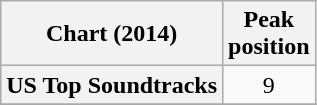<table class="wikitable sortable plainrowheaders" style="text-align:center;">
<tr>
<th scope="col">Chart (2014)</th>
<th scope="col">Peak<br>position</th>
</tr>
<tr>
<th scope="row">US Top Soundtracks</th>
<td>9</td>
</tr>
<tr>
</tr>
</table>
